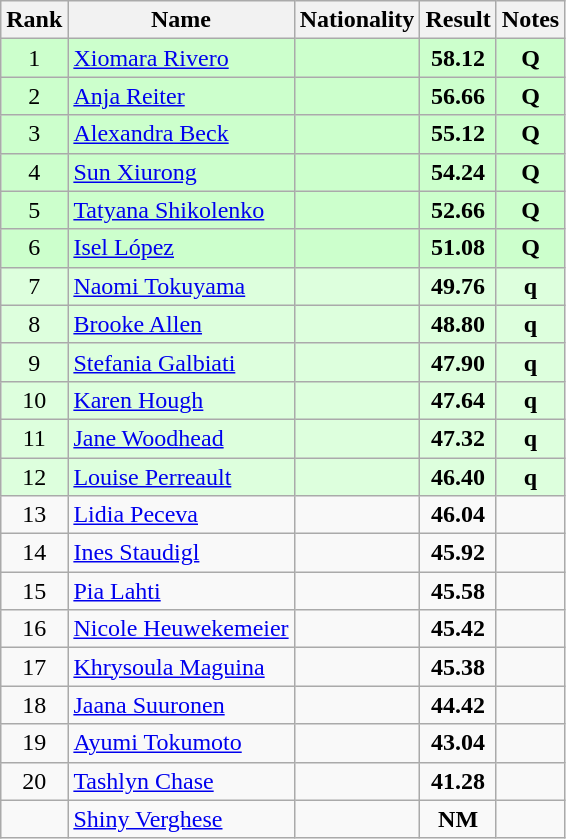<table class="wikitable sortable" style="text-align:center">
<tr>
<th>Rank</th>
<th>Name</th>
<th>Nationality</th>
<th>Result</th>
<th>Notes</th>
</tr>
<tr bgcolor=ccffcc>
<td>1</td>
<td align=left><a href='#'>Xiomara Rivero</a></td>
<td align=left></td>
<td><strong>58.12</strong></td>
<td><strong>Q</strong></td>
</tr>
<tr bgcolor=ccffcc>
<td>2</td>
<td align=left><a href='#'>Anja Reiter</a></td>
<td align=left></td>
<td><strong>56.66</strong></td>
<td><strong>Q</strong></td>
</tr>
<tr bgcolor=ccffcc>
<td>3</td>
<td align=left><a href='#'>Alexandra Beck</a></td>
<td align=left></td>
<td><strong>55.12</strong></td>
<td><strong>Q</strong></td>
</tr>
<tr bgcolor=ccffcc>
<td>4</td>
<td align=left><a href='#'>Sun Xiurong</a></td>
<td align=left></td>
<td><strong>54.24</strong></td>
<td><strong>Q</strong></td>
</tr>
<tr bgcolor=ccffcc>
<td>5</td>
<td align=left><a href='#'>Tatyana Shikolenko</a></td>
<td align=left></td>
<td><strong>52.66</strong></td>
<td><strong>Q</strong></td>
</tr>
<tr bgcolor=ccffcc>
<td>6</td>
<td align=left><a href='#'>Isel López</a></td>
<td align=left></td>
<td><strong>51.08</strong></td>
<td><strong>Q</strong></td>
</tr>
<tr bgcolor=ddffdd>
<td>7</td>
<td align=left><a href='#'>Naomi Tokuyama</a></td>
<td align=left></td>
<td><strong>49.76</strong></td>
<td><strong>q</strong></td>
</tr>
<tr bgcolor=ddffdd>
<td>8</td>
<td align=left><a href='#'>Brooke Allen</a></td>
<td align=left></td>
<td><strong>48.80</strong></td>
<td><strong>q</strong></td>
</tr>
<tr bgcolor=ddffdd>
<td>9</td>
<td align=left><a href='#'>Stefania Galbiati</a></td>
<td align=left></td>
<td><strong>47.90</strong></td>
<td><strong>q</strong></td>
</tr>
<tr bgcolor=ddffdd>
<td>10</td>
<td align=left><a href='#'>Karen Hough</a></td>
<td align=left></td>
<td><strong>47.64</strong></td>
<td><strong>q</strong></td>
</tr>
<tr bgcolor=ddffdd>
<td>11</td>
<td align=left><a href='#'>Jane Woodhead</a></td>
<td align=left></td>
<td><strong>47.32</strong></td>
<td><strong>q</strong></td>
</tr>
<tr bgcolor=ddffdd>
<td>12</td>
<td align=left><a href='#'>Louise Perreault</a></td>
<td align=left></td>
<td><strong>46.40</strong></td>
<td><strong>q</strong></td>
</tr>
<tr>
<td>13</td>
<td align=left><a href='#'>Lidia Peceva</a></td>
<td align=left></td>
<td><strong>46.04</strong></td>
<td></td>
</tr>
<tr>
<td>14</td>
<td align=left><a href='#'>Ines Staudigl</a></td>
<td align=left></td>
<td><strong>45.92</strong></td>
<td></td>
</tr>
<tr>
<td>15</td>
<td align=left><a href='#'>Pia Lahti</a></td>
<td align=left></td>
<td><strong>45.58</strong></td>
<td></td>
</tr>
<tr>
<td>16</td>
<td align=left><a href='#'>Nicole Heuwekemeier</a></td>
<td align=left></td>
<td><strong>45.42</strong></td>
<td></td>
</tr>
<tr>
<td>17</td>
<td align=left><a href='#'>Khrysoula Maguina</a></td>
<td align=left></td>
<td><strong>45.38</strong></td>
<td></td>
</tr>
<tr>
<td>18</td>
<td align=left><a href='#'>Jaana Suuronen</a></td>
<td align=left></td>
<td><strong>44.42</strong></td>
<td></td>
</tr>
<tr>
<td>19</td>
<td align=left><a href='#'>Ayumi Tokumoto</a></td>
<td align=left></td>
<td><strong>43.04</strong></td>
<td></td>
</tr>
<tr>
<td>20</td>
<td align=left><a href='#'>Tashlyn Chase</a></td>
<td align=left></td>
<td><strong>41.28</strong></td>
<td></td>
</tr>
<tr>
<td></td>
<td align=left><a href='#'>Shiny Verghese</a></td>
<td align=left></td>
<td><strong>NM</strong></td>
<td></td>
</tr>
</table>
